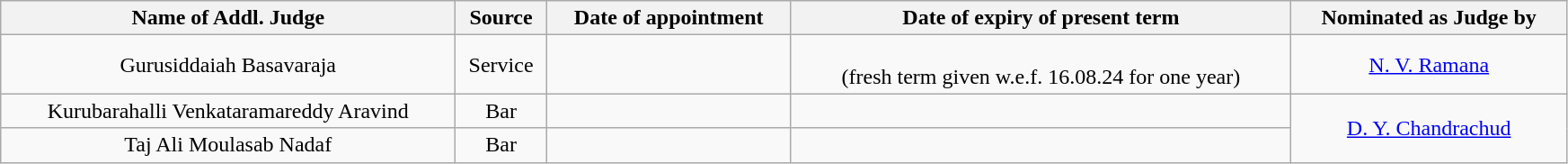<table class="wikitable sortable static-row-numbers static-row-header" style="text-align:center" width="92%">
<tr>
<th>Name of Addl. Judge</th>
<th>Source</th>
<th>Date of appointment</th>
<th>Date of expiry of present term</th>
<th>Nominated as Judge by</th>
</tr>
<tr>
<td>Gurusiddaiah Basavaraja</td>
<td>Service</td>
<td></td>
<td><br>(fresh term given w.e.f. 16.08.24 for one year)</td>
<td><a href='#'>N. V. Ramana</a></td>
</tr>
<tr>
<td>Kurubarahalli Venkataramareddy Aravind</td>
<td>Bar</td>
<td></td>
<td></td>
<td rowspan="2"><a href='#'>D. Y. Chandrachud</a></td>
</tr>
<tr>
<td>Taj Ali Moulasab Nadaf</td>
<td>Bar</td>
<td></td>
<td></td>
</tr>
</table>
